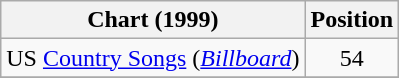<table class="wikitable sortable">
<tr>
<th scope="col">Chart (1999)</th>
<th scope="col">Position</th>
</tr>
<tr>
<td>US <a href='#'>Country Songs</a> (<em><a href='#'>Billboard</a></em>)</td>
<td align="center">54</td>
</tr>
<tr>
</tr>
</table>
